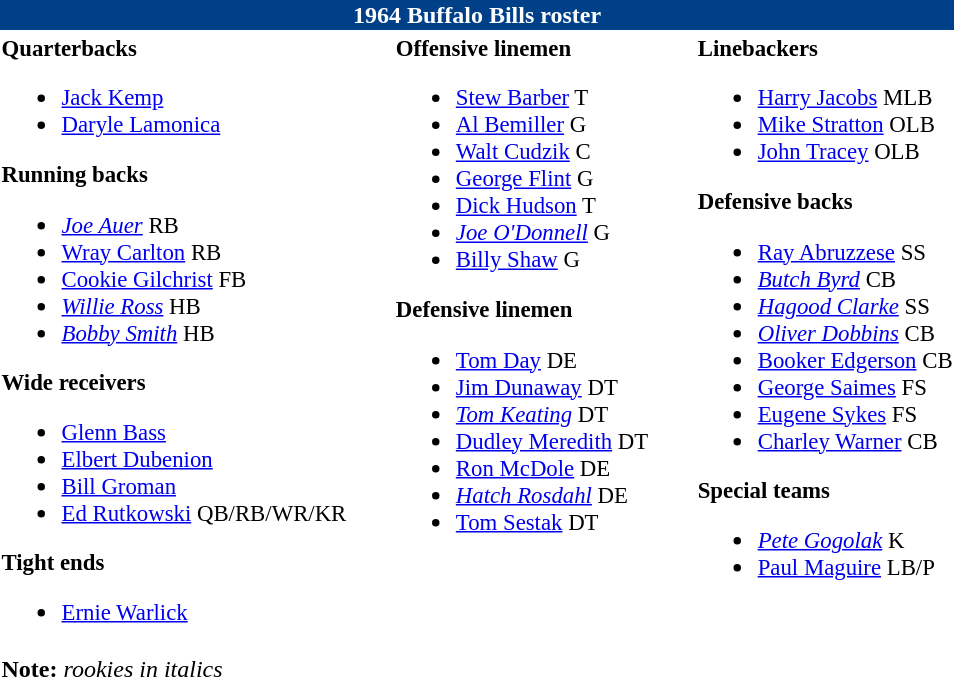<table class="toccolours" style="text-align: left;">
<tr>
<th colspan="7" style="text-align:center;background-color: #004089;color:white;">1964 Buffalo Bills roster</th>
</tr>
<tr>
<td style="font-size: 95%;" valign="top"><strong>Quarterbacks</strong><br><ul><li> <a href='#'>Jack Kemp</a></li><li> <a href='#'>Daryle Lamonica</a></li></ul><strong>Running backs</strong><ul><li> <em><a href='#'>Joe Auer</a></em> RB</li><li> <a href='#'>Wray Carlton</a> RB</li><li> <a href='#'>Cookie Gilchrist</a> FB</li><li> <em><a href='#'>Willie Ross</a></em> HB</li><li> <em><a href='#'>Bobby Smith</a></em> HB</li></ul><strong>Wide receivers</strong><ul><li> <a href='#'>Glenn Bass</a></li><li> <a href='#'>Elbert Dubenion</a></li><li> <a href='#'>Bill Groman</a></li><li> <a href='#'>Ed Rutkowski</a> QB/RB/WR/KR</li></ul><strong>Tight ends</strong><ul><li> <a href='#'>Ernie Warlick</a></li></ul></td>
<td style="width: 25px;"></td>
<td style="font-size: 95%;" valign="top"><strong>Offensive linemen</strong><br><ul><li> <a href='#'>Stew Barber</a> T</li><li> <a href='#'>Al Bemiller</a> G</li><li> <a href='#'>Walt Cudzik</a> C</li><li> <a href='#'>George Flint</a> G</li><li> <a href='#'>Dick Hudson</a> T</li><li> <em><a href='#'>Joe O'Donnell</a></em> G</li><li> <a href='#'>Billy Shaw</a> G</li></ul><strong>Defensive linemen</strong><ul><li> <a href='#'>Tom Day</a> DE</li><li> <a href='#'>Jim Dunaway</a> DT</li><li> <em><a href='#'>Tom Keating</a></em> DT</li><li> <a href='#'>Dudley Meredith</a> DT</li><li> <a href='#'>Ron McDole</a> DE</li><li> <em><a href='#'>Hatch Rosdahl</a></em> DE</li><li> <a href='#'>Tom Sestak</a> DT</li></ul></td>
<td style="width: 25px;"></td>
<td style="font-size: 95%;" valign="top"><strong>Linebackers</strong><br><ul><li> <a href='#'>Harry Jacobs</a> MLB</li><li> <a href='#'>Mike Stratton</a> OLB</li><li> <a href='#'>John Tracey</a> OLB</li></ul><strong>Defensive backs</strong><ul><li> <a href='#'>Ray Abruzzese</a> SS</li><li> <em><a href='#'>Butch Byrd</a></em> CB</li><li> <em><a href='#'>Hagood Clarke</a></em> SS</li><li> <em><a href='#'>Oliver Dobbins</a></em> CB</li><li> <a href='#'>Booker Edgerson</a> CB</li><li> <a href='#'>George Saimes</a> FS</li><li> <a href='#'>Eugene Sykes</a> FS</li><li> <a href='#'>Charley Warner</a> CB</li></ul><strong>Special teams</strong><ul><li> <em><a href='#'>Pete Gogolak</a></em> K</li><li> <a href='#'>Paul Maguire</a> LB/P</li></ul></td>
</tr>
<tr>
<td><strong>Note:</strong> <em>rookies in italics</em></td>
</tr>
</table>
